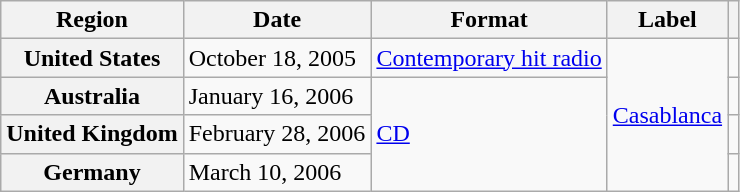<table class="wikitable plainrowheaders">
<tr>
<th scope="col">Region</th>
<th scope="col">Date</th>
<th scope="col">Format</th>
<th scope="col">Label</th>
<th scope="col"></th>
</tr>
<tr>
<th scope="row">United States</th>
<td>October 18, 2005</td>
<td><a href='#'>Contemporary hit radio</a></td>
<td rowspan="4"><a href='#'>Casablanca</a></td>
<td></td>
</tr>
<tr>
<th scope="row">Australia</th>
<td>January 16, 2006</td>
<td rowspan="4"><a href='#'>CD</a></td>
<td></td>
</tr>
<tr>
<th scope="row">United Kingdom</th>
<td>February 28, 2006</td>
<td></td>
</tr>
<tr>
<th scope="row">Germany</th>
<td>March 10, 2006</td>
<td></td>
</tr>
</table>
